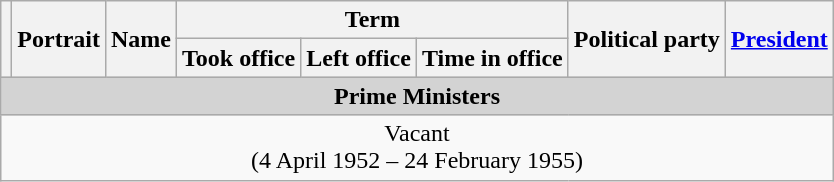<table class="wikitable" style="text-align:center;">
<tr>
<th rowspan=2></th>
<th rowspan=2>Portrait</th>
<th rowspan=2>Name<br></th>
<th colspan=3>Term</th>
<th rowspan=2>Political party</th>
<th rowspan=2><a href='#'>President</a></th>
</tr>
<tr>
<th>Took office</th>
<th>Left office</th>
<th>Time in office</th>
</tr>
<tr bgcolor="lightgrey">
<td colspan=9><strong>Prime Ministers</strong><br>








</td>
</tr>
<tr>
<td colspan=8>Vacant<br>(4 April 1952 – 24 February 1955)<br>


</td>
</tr>
</table>
